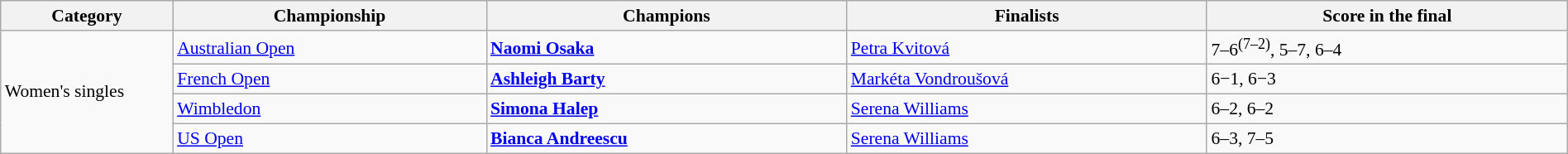<table class="wikitable" style="font-size:90%;" width=100%>
<tr>
<th style="width: 11%;">Category</th>
<th style="width: 20%;">Championship</th>
<th style="width: 23%;">Champions</th>
<th style="width: 23%;">Finalists</th>
<th style="width: 23%;">Score in the final</th>
</tr>
<tr>
<td rowspan="4">Women's singles</td>
<td><a href='#'>Australian Open</a></td>
<td> <strong><a href='#'>Naomi Osaka</a></strong></td>
<td> <a href='#'>Petra Kvitová</a></td>
<td>7–6<sup>(7–2)</sup>, 5–7, 6–4</td>
</tr>
<tr>
<td><a href='#'>French Open</a></td>
<td> <strong><a href='#'>Ashleigh Barty</a></strong></td>
<td> <a href='#'>Markéta Vondroušová</a></td>
<td>6−1, 6−3</td>
</tr>
<tr>
<td><a href='#'>Wimbledon</a></td>
<td> <strong><a href='#'>Simona Halep</a></strong></td>
<td> <a href='#'>Serena Williams</a></td>
<td>6–2, 6–2</td>
</tr>
<tr>
<td><a href='#'>US Open</a></td>
<td> <strong><a href='#'>Bianca Andreescu</a></strong></td>
<td> <a href='#'>Serena Williams</a></td>
<td>6–3, 7–5</td>
</tr>
</table>
